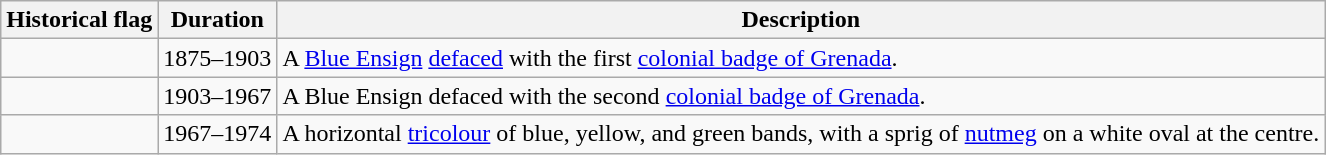<table class="wikitable sortable plainrowheaders">
<tr>
<th scope="col" class="unsortable">Historical flag</th>
<th scope="col">Duration</th>
<th scope="col" class="unsortable">Description</th>
</tr>
<tr>
<td></td>
<td>1875–1903</td>
<td>A <a href='#'>Blue Ensign</a> <a href='#'>defaced</a> with the first <a href='#'>colonial badge of Grenada</a>.</td>
</tr>
<tr>
<td></td>
<td>1903–1967</td>
<td>A Blue Ensign defaced with the second <a href='#'>colonial badge of Grenada</a>.</td>
</tr>
<tr>
<td></td>
<td>1967–1974</td>
<td>A horizontal <a href='#'>tricolour</a> of blue, yellow, and green bands, with a sprig of <a href='#'>nutmeg</a> on a white oval at the centre.</td>
</tr>
</table>
